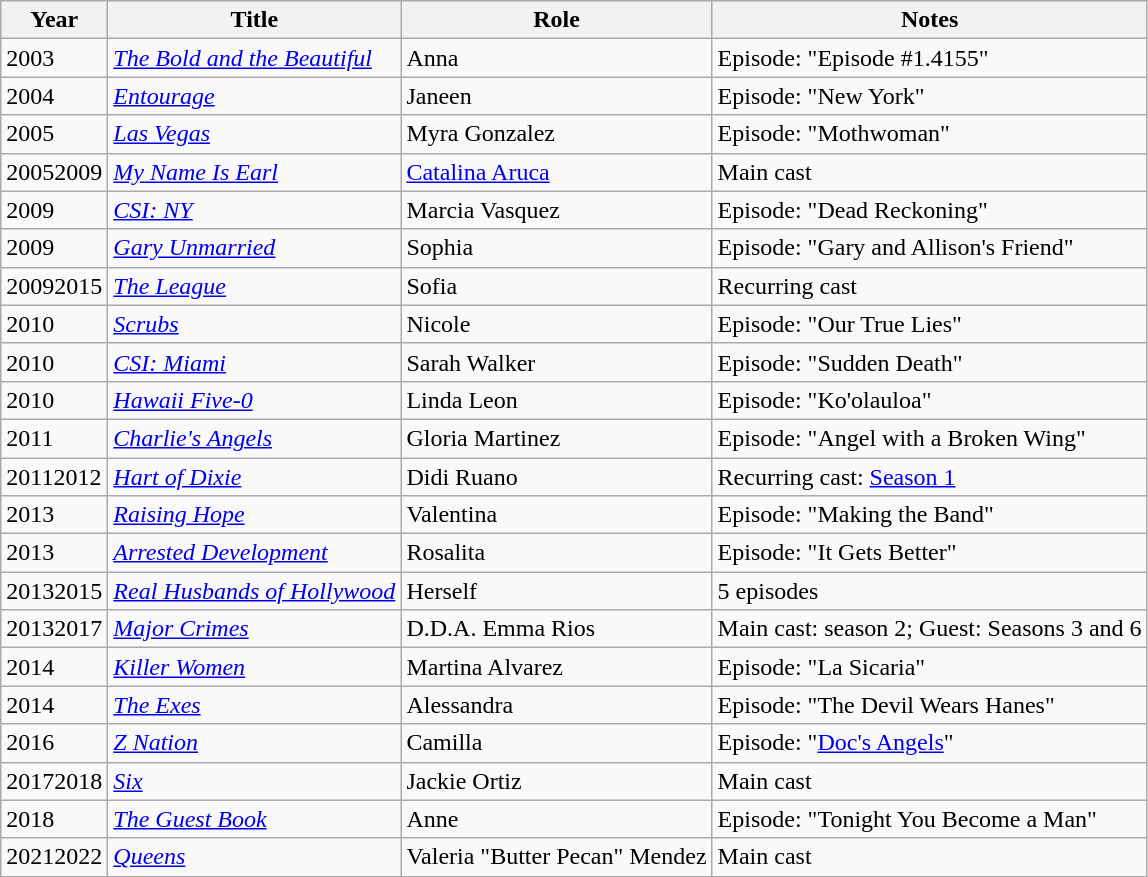<table class="wikitable sortable">
<tr>
<th>Year</th>
<th>Title</th>
<th>Role</th>
<th class="unsortable">Notes</th>
</tr>
<tr>
<td>2003</td>
<td><em><a href='#'>The Bold and the Beautiful</a></em></td>
<td>Anna</td>
<td>Episode: "Episode #1.4155"</td>
</tr>
<tr>
<td>2004</td>
<td><em><a href='#'>Entourage</a></em></td>
<td>Janeen</td>
<td>Episode: "New York"</td>
</tr>
<tr>
<td>2005</td>
<td><em><a href='#'>Las Vegas</a></em></td>
<td>Myra Gonzalez</td>
<td>Episode: "Mothwoman"</td>
</tr>
<tr>
<td>20052009</td>
<td><em><a href='#'>My Name Is Earl</a></em></td>
<td><a href='#'>Catalina Aruca</a></td>
<td>Main cast</td>
</tr>
<tr>
<td>2009</td>
<td><em><a href='#'>CSI: NY</a></em></td>
<td>Marcia Vasquez</td>
<td>Episode: "Dead Reckoning"</td>
</tr>
<tr>
<td>2009</td>
<td><em><a href='#'>Gary Unmarried</a></em></td>
<td>Sophia</td>
<td>Episode: "Gary and Allison's Friend"</td>
</tr>
<tr>
<td>20092015</td>
<td><em><a href='#'>The League</a></em></td>
<td>Sofia</td>
<td>Recurring cast</td>
</tr>
<tr>
<td>2010</td>
<td><em><a href='#'>Scrubs</a></em></td>
<td>Nicole</td>
<td>Episode: "Our True Lies"</td>
</tr>
<tr>
<td>2010</td>
<td><em><a href='#'>CSI: Miami</a></em></td>
<td>Sarah Walker</td>
<td>Episode: "Sudden Death"</td>
</tr>
<tr>
<td>2010</td>
<td><em><a href='#'>Hawaii Five-0</a></em></td>
<td>Linda Leon</td>
<td>Episode: "Ko'olauloa"</td>
</tr>
<tr>
<td>2011</td>
<td><em><a href='#'>Charlie's Angels</a></em></td>
<td>Gloria Martinez</td>
<td>Episode: "Angel with a Broken Wing"</td>
</tr>
<tr>
<td>20112012</td>
<td><em><a href='#'>Hart of Dixie</a></em></td>
<td>Didi Ruano</td>
<td>Recurring cast: <a href='#'>Season 1</a></td>
</tr>
<tr>
<td>2013</td>
<td><em><a href='#'>Raising Hope</a></em></td>
<td>Valentina</td>
<td>Episode: "Making the Band"</td>
</tr>
<tr>
<td>2013</td>
<td><em><a href='#'>Arrested Development</a></em></td>
<td>Rosalita</td>
<td>Episode: "It Gets Better"</td>
</tr>
<tr>
<td>20132015</td>
<td><em><a href='#'>Real Husbands of Hollywood</a></em></td>
<td>Herself</td>
<td>5 episodes</td>
</tr>
<tr>
<td>20132017</td>
<td><em><a href='#'>Major Crimes</a></em></td>
<td>D.D.A. Emma Rios</td>
<td>Main cast: season 2; Guest: Seasons 3 and 6</td>
</tr>
<tr>
<td>2014</td>
<td><em><a href='#'>Killer Women</a></em></td>
<td>Martina Alvarez</td>
<td>Episode: "La Sicaria"</td>
</tr>
<tr>
<td>2014</td>
<td><em><a href='#'>The Exes</a></em></td>
<td>Alessandra</td>
<td>Episode: "The Devil Wears Hanes"</td>
</tr>
<tr>
<td>2016</td>
<td><em><a href='#'>Z Nation</a></em></td>
<td>Camilla</td>
<td>Episode: "<a href='#'>Doc's Angels</a>"</td>
</tr>
<tr>
<td>20172018</td>
<td><em><a href='#'>Six</a></em></td>
<td>Jackie Ortiz</td>
<td>Main cast</td>
</tr>
<tr>
<td>2018</td>
<td><em><a href='#'>The Guest Book</a></em></td>
<td>Anne</td>
<td>Episode: "Tonight You Become a Man"</td>
</tr>
<tr>
<td>20212022</td>
<td><em><a href='#'>Queens</a></em></td>
<td>Valeria "Butter Pecan" Mendez</td>
<td>Main cast</td>
</tr>
<tr>
</tr>
</table>
